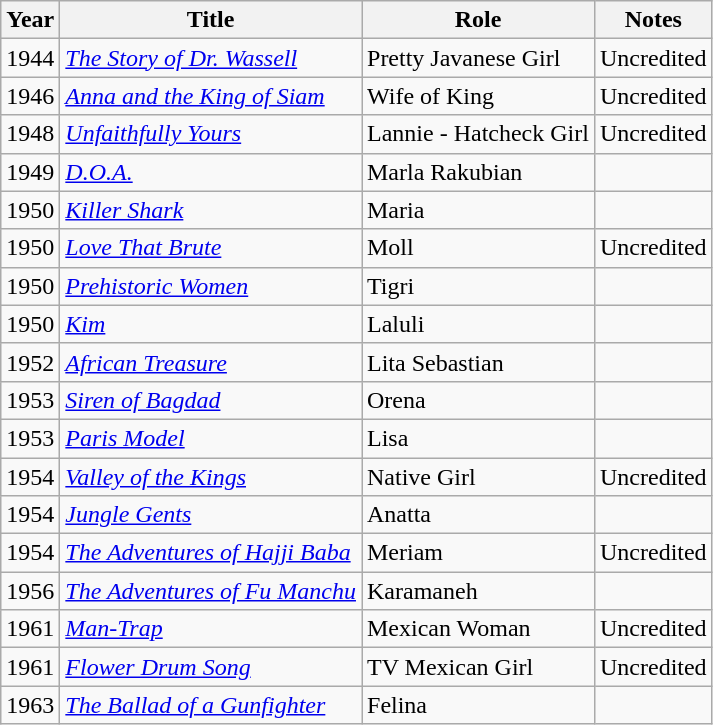<table class="wikitable">
<tr>
<th>Year</th>
<th>Title</th>
<th>Role</th>
<th>Notes</th>
</tr>
<tr>
<td>1944</td>
<td><em><a href='#'>The Story of Dr. Wassell</a></em></td>
<td>Pretty Javanese Girl</td>
<td>Uncredited</td>
</tr>
<tr>
<td>1946</td>
<td><em><a href='#'>Anna and the King of Siam</a></em></td>
<td>Wife of King</td>
<td>Uncredited</td>
</tr>
<tr>
<td>1948</td>
<td><em><a href='#'>Unfaithfully Yours</a></em></td>
<td>Lannie - Hatcheck Girl</td>
<td>Uncredited</td>
</tr>
<tr>
<td>1949</td>
<td><em><a href='#'>D.O.A.</a></em></td>
<td>Marla Rakubian</td>
<td></td>
</tr>
<tr>
<td>1950</td>
<td><em><a href='#'>Killer Shark</a></em></td>
<td>Maria</td>
<td></td>
</tr>
<tr>
<td>1950</td>
<td><em><a href='#'>Love That Brute</a></em></td>
<td>Moll</td>
<td>Uncredited</td>
</tr>
<tr>
<td>1950</td>
<td><em><a href='#'>Prehistoric Women</a></em></td>
<td>Tigri</td>
<td></td>
</tr>
<tr>
<td>1950</td>
<td><em><a href='#'>Kim</a></em></td>
<td>Laluli</td>
<td></td>
</tr>
<tr>
<td>1952</td>
<td><em><a href='#'>African Treasure</a></em></td>
<td>Lita Sebastian</td>
<td></td>
</tr>
<tr>
<td>1953</td>
<td><em><a href='#'>Siren of Bagdad</a></em></td>
<td>Orena</td>
<td></td>
</tr>
<tr>
<td>1953</td>
<td><em><a href='#'>Paris Model</a></em></td>
<td>Lisa</td>
<td></td>
</tr>
<tr>
<td>1954</td>
<td><em><a href='#'>Valley of the Kings</a></em></td>
<td>Native Girl</td>
<td>Uncredited</td>
</tr>
<tr>
<td>1954</td>
<td><em><a href='#'>Jungle Gents</a></em></td>
<td>Anatta</td>
<td></td>
</tr>
<tr>
<td>1954</td>
<td><em><a href='#'>The Adventures of Hajji Baba</a></em></td>
<td>Meriam</td>
<td>Uncredited</td>
</tr>
<tr>
<td>1956</td>
<td><em><a href='#'>The Adventures of Fu Manchu</a></em></td>
<td>Karamaneh</td>
<td></td>
</tr>
<tr>
<td>1961</td>
<td><em><a href='#'>Man-Trap</a></em></td>
<td>Mexican Woman</td>
<td>Uncredited</td>
</tr>
<tr>
<td>1961</td>
<td><em><a href='#'>Flower Drum Song</a></em></td>
<td>TV Mexican Girl</td>
<td>Uncredited</td>
</tr>
<tr>
<td>1963</td>
<td><em><a href='#'>The Ballad of a Gunfighter</a></em></td>
<td>Felina</td>
<td></td>
</tr>
</table>
